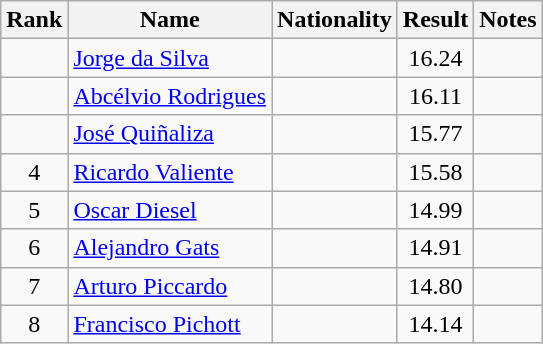<table class="wikitable sortable" style="text-align:center">
<tr>
<th>Rank</th>
<th>Name</th>
<th>Nationality</th>
<th>Result</th>
<th>Notes</th>
</tr>
<tr>
<td></td>
<td align=left><a href='#'>Jorge da Silva</a></td>
<td align=left></td>
<td>16.24</td>
<td></td>
</tr>
<tr>
<td></td>
<td align=left><a href='#'>Abcélvio Rodrigues</a></td>
<td align=left></td>
<td>16.11</td>
<td></td>
</tr>
<tr>
<td></td>
<td align=left><a href='#'>José Quiñaliza</a></td>
<td align=left></td>
<td>15.77</td>
<td></td>
</tr>
<tr>
<td>4</td>
<td align=left><a href='#'>Ricardo Valiente</a></td>
<td align=left></td>
<td>15.58</td>
<td></td>
</tr>
<tr>
<td>5</td>
<td align=left><a href='#'>Oscar Diesel</a></td>
<td align=left></td>
<td>14.99</td>
<td></td>
</tr>
<tr>
<td>6</td>
<td align=left><a href='#'>Alejandro Gats</a></td>
<td align=left></td>
<td>14.91</td>
<td></td>
</tr>
<tr>
<td>7</td>
<td align=left><a href='#'>Arturo Piccardo</a></td>
<td align=left></td>
<td>14.80</td>
<td></td>
</tr>
<tr>
<td>8</td>
<td align=left><a href='#'>Francisco Pichott</a></td>
<td align=left></td>
<td>14.14</td>
<td></td>
</tr>
</table>
